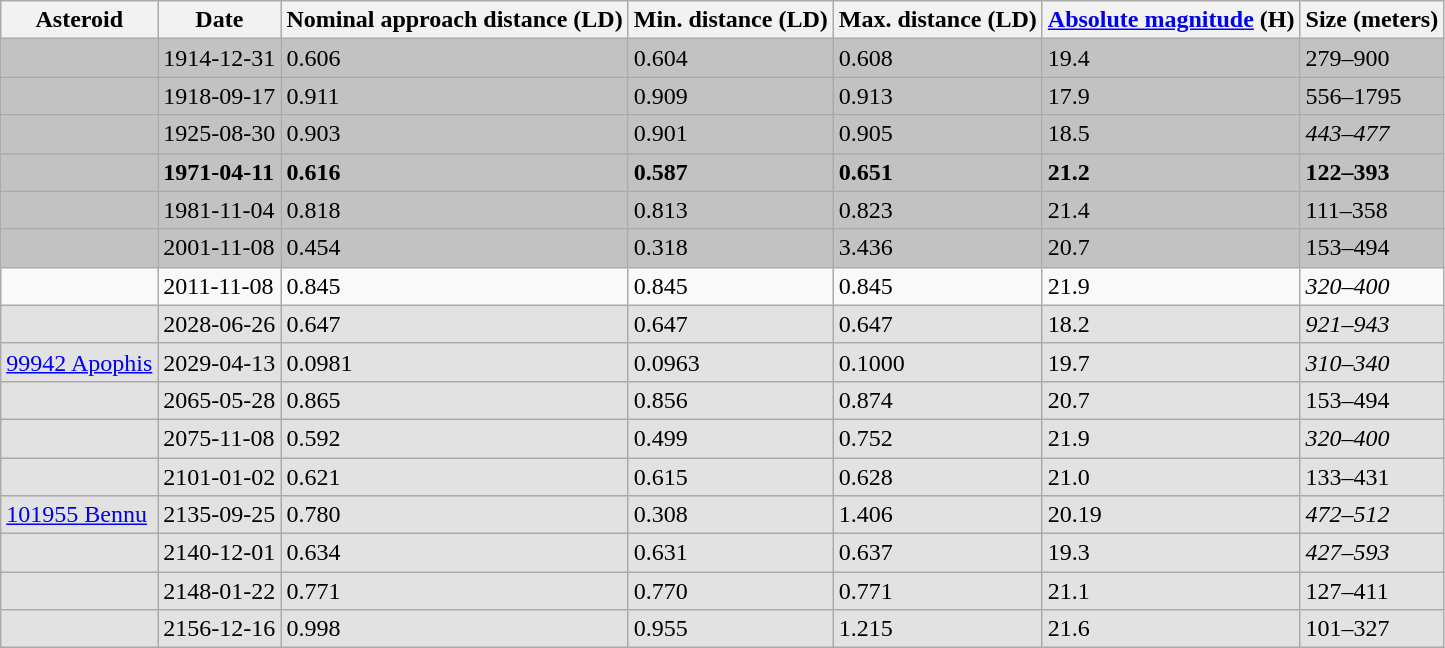<table class="wikitable collapsible collapsed sortable">
<tr>
<th>Asteroid</th>
<th>Date</th>
<th>Nominal approach distance (LD)</th>
<th>Min. distance (LD)</th>
<th>Max. distance (LD)</th>
<th><a href='#'>Absolute magnitude</a> (H)</th>
<th>Size (meters)</th>
</tr>
<tr bgcolor=#c2c2c2>
<td></td>
<td>1914-12-31</td>
<td>0.606</td>
<td>0.604</td>
<td>0.608</td>
<td>19.4</td>
<td>279–900</td>
</tr>
<tr bgcolor=#c2c2c2>
<td></td>
<td>1918-09-17</td>
<td>0.911</td>
<td>0.909</td>
<td>0.913</td>
<td>17.9</td>
<td>556–1795</td>
</tr>
<tr bgcolor=#c2c2c2>
<td></td>
<td>1925-08-30</td>
<td>0.903</td>
<td>0.901</td>
<td>0.905</td>
<td>18.5</td>
<td><em>443–477</em></td>
</tr>
<tr bgcolor=#c2c2c2>
<td><strong> </strong></td>
<td><strong>1971-04-11</strong></td>
<td><strong>0.616</strong></td>
<td><strong>0.587</strong></td>
<td><strong>0.651</strong></td>
<td><strong>21.2</strong></td>
<td><strong>122–393</strong></td>
</tr>
<tr bgcolor=#c2c2c2>
<td></td>
<td>1981-11-04</td>
<td>0.818</td>
<td>0.813</td>
<td>0.823</td>
<td>21.4</td>
<td>111–358</td>
</tr>
<tr bgcolor=#c2c2c2>
<td></td>
<td>2001-11-08</td>
<td>0.454</td>
<td>0.318</td>
<td>3.436</td>
<td>20.7</td>
<td>153–494</td>
</tr>
<tr>
<td></td>
<td>2011-11-08</td>
<td>0.845</td>
<td>0.845</td>
<td>0.845</td>
<td>21.9</td>
<td><em>320–400</em></td>
</tr>
<tr bgcolor=#e2e2e2>
<td></td>
<td>2028-06-26</td>
<td>0.647</td>
<td>0.647</td>
<td>0.647</td>
<td>18.2</td>
<td><em>921–943</em></td>
</tr>
<tr bgcolor=#e2e2e2>
<td><a href='#'>99942 Apophis</a></td>
<td>2029-04-13</td>
<td>0.0981</td>
<td>0.0963</td>
<td>0.1000</td>
<td>19.7</td>
<td><em>310–340</em></td>
</tr>
<tr bgcolor=#e2e2e2>
<td></td>
<td>2065-05-28</td>
<td>0.865</td>
<td>0.856</td>
<td>0.874</td>
<td>20.7</td>
<td>153–494</td>
</tr>
<tr bgcolor=#e2e2e2>
<td></td>
<td>2075-11-08</td>
<td>0.592</td>
<td>0.499</td>
<td>0.752</td>
<td>21.9</td>
<td><em>320–400</em></td>
</tr>
<tr bgcolor=#e2e2e2>
<td></td>
<td>2101-01-02</td>
<td>0.621</td>
<td>0.615</td>
<td>0.628</td>
<td>21.0</td>
<td>133–431</td>
</tr>
<tr bgcolor=#e2e2e2>
<td><a href='#'>101955 Bennu</a></td>
<td>2135-09-25</td>
<td>0.780</td>
<td>0.308</td>
<td>1.406</td>
<td>20.19</td>
<td><em>472–512</em></td>
</tr>
<tr bgcolor=#e2e2e2>
<td></td>
<td>2140-12-01</td>
<td>0.634</td>
<td>0.631</td>
<td>0.637</td>
<td>19.3</td>
<td><em>427–593</em></td>
</tr>
<tr bgcolor=#e2e2e2>
<td></td>
<td>2148-01-22</td>
<td>0.771</td>
<td>0.770</td>
<td>0.771</td>
<td>21.1</td>
<td>127–411</td>
</tr>
<tr bgcolor=#e2e2e2>
<td></td>
<td>2156-12-16</td>
<td>0.998</td>
<td>0.955</td>
<td>1.215</td>
<td>21.6</td>
<td>101–327</td>
</tr>
</table>
